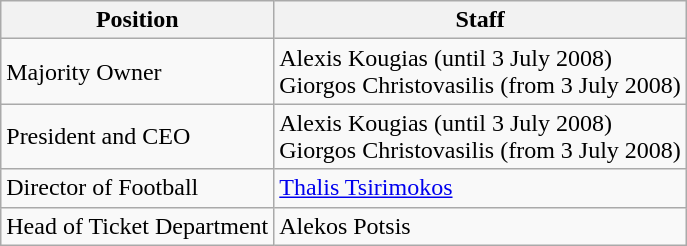<table class="wikitable">
<tr>
<th>Position</th>
<th>Staff</th>
</tr>
<tr>
<td>Majority Owner</td>
<td>Alexis Kougias (until 3 July 2008)<br>Giorgos Christovasilis (from 3 July 2008)</td>
</tr>
<tr>
<td>President and CEO</td>
<td>Alexis Kougias (until 3 July 2008)<br>Giorgos Christovasilis (from 3 July 2008)</td>
</tr>
<tr>
<td>Director of Football</td>
<td><a href='#'>Thalis Tsirimokos</a></td>
</tr>
<tr>
<td>Head of Ticket Department</td>
<td>Alekos Potsis</td>
</tr>
</table>
